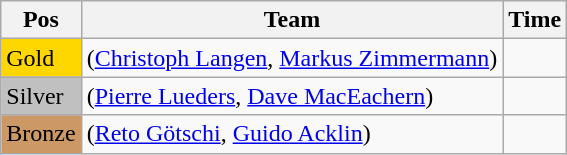<table class="wikitable">
<tr>
<th>Pos</th>
<th>Team</th>
<th>Time</th>
</tr>
<tr>
<td style="background:gold">Gold</td>
<td> (<a href='#'>Christoph Langen</a>, <a href='#'>Markus Zimmermann</a>)</td>
<td></td>
</tr>
<tr>
<td style="background:silver">Silver</td>
<td> (<a href='#'>Pierre Lueders</a>, <a href='#'>Dave MacEachern</a>)</td>
<td></td>
</tr>
<tr>
<td style="background:#cc9966">Bronze</td>
<td> (<a href='#'>Reto Götschi</a>, <a href='#'>Guido Acklin</a>)</td>
<td></td>
</tr>
</table>
